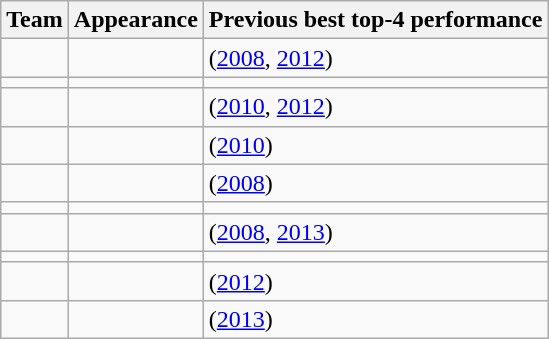<table class="wikitable sortable" style="text-align: left;">
<tr>
<th>Team</th>
<th>Appearance</th>
<th>Previous best top-4 performance</th>
</tr>
<tr>
<td></td>
<td></td>
<td> (<a href='#'>2008</a>, <a href='#'>2012</a>)</td>
</tr>
<tr>
<td></td>
<td></td>
<td></td>
</tr>
<tr>
<td></td>
<td></td>
<td> (<a href='#'>2010</a>, <a href='#'>2012</a>)</td>
</tr>
<tr>
<td></td>
<td></td>
<td> (<a href='#'>2010</a>)</td>
</tr>
<tr>
<td></td>
<td></td>
<td> (<a href='#'>2008</a>)</td>
</tr>
<tr>
<td></td>
<td></td>
<td></td>
</tr>
<tr>
<td></td>
<td></td>
<td> (<a href='#'>2008</a>, <a href='#'>2013</a>)</td>
</tr>
<tr>
<td></td>
<td></td>
<td></td>
</tr>
<tr>
<td></td>
<td></td>
<td> (<a href='#'>2012</a>)</td>
</tr>
<tr>
<td></td>
<td></td>
<td> (<a href='#'>2013</a>)</td>
</tr>
</table>
